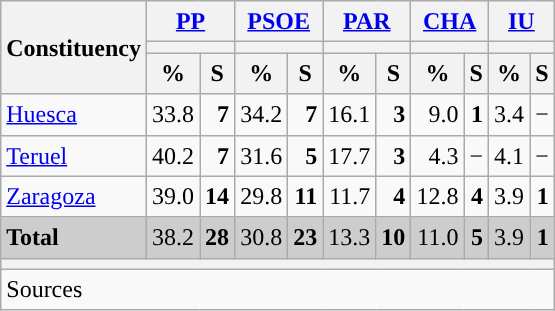<table class="wikitable sortable" style="text-align:right; line-height:20px;">
<tr>
<th rowspan="3">Constituency</th>
<th colspan="2" width="30px" class="unsortable"><a href='#'>PP</a></th>
<th colspan="2" width="30px" class="unsortable"><a href='#'>PSOE</a></th>
<th colspan="2" width="30px" class="unsortable"><a href='#'>PAR</a></th>
<th colspan="2" width="30px" class="unsortable"><a href='#'>CHA</a></th>
<th colspan="2" width="30px" class="unsortable"><a href='#'>IU</a></th>
</tr>
<tr>
<th colspan="2" style="background:"></th>
<th colspan="2" style="background:"></th>
<th colspan="2" style="background:"></th>
<th colspan="2" style="background:"></th>
<th colspan="2" style="background:"></th>
</tr>
<tr>
<th data-sort-type="number">%</th>
<th data-sort-type="number">S</th>
<th data-sort-type="number">%</th>
<th data-sort-type="number">S</th>
<th data-sort-type="number">%</th>
<th data-sort-type="number">S</th>
<th data-sort-type="number">%</th>
<th data-sort-type="number">S</th>
<th data-sort-type="number">%</th>
<th data-sort-type="number">S</th>
</tr>
<tr>
<td align="left"><a href='#'>Huesca</a></td>
<td>33.8</td>
<td><strong>7</strong></td>
<td style="background:">34.2</td>
<td><strong>7</strong></td>
<td>16.1</td>
<td><strong>3</strong></td>
<td>9.0</td>
<td><strong>1</strong></td>
<td>3.4</td>
<td>−</td>
</tr>
<tr>
<td align="left"><a href='#'>Teruel</a></td>
<td style="background:">40.2</td>
<td><strong>7</strong></td>
<td>31.6</td>
<td><strong>5</strong></td>
<td>17.7</td>
<td><strong>3</strong></td>
<td>4.3</td>
<td>−</td>
<td>4.1</td>
<td>−</td>
</tr>
<tr>
<td align="left"><a href='#'>Zaragoza</a></td>
<td style="background:">39.0</td>
<td><strong>14</strong></td>
<td>29.8</td>
<td><strong>11</strong></td>
<td>11.7</td>
<td><strong>4</strong></td>
<td>12.8</td>
<td><strong>4</strong></td>
<td>3.9</td>
<td><strong>1</strong></td>
</tr>
<tr style="background:#CDCDCD;">
<td align="left"><strong>Total</strong></td>
<td style="background:">38.2</td>
<td><strong>28</strong></td>
<td>30.8</td>
<td><strong>23</strong></td>
<td>13.3</td>
<td><strong>10</strong></td>
<td>11.0</td>
<td><strong>5</strong></td>
<td>3.9</td>
<td><strong>1</strong></td>
</tr>
<tr>
<th colspan="11"></th>
</tr>
<tr>
<th style="text-align:left; font-weight:normal; background:#F9F9F9" colspan="11">Sources</th>
</tr>
</table>
